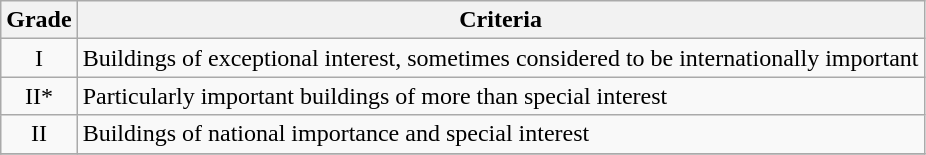<table class="wikitable" border="1">
<tr>
<th>Grade</th>
<th>Criteria</th>
</tr>
<tr>
<td align="center" >I</td>
<td>Buildings of exceptional interest, sometimes considered to be internationally important</td>
</tr>
<tr>
<td align="center" >II*</td>
<td>Particularly important buildings of more than special interest</td>
</tr>
<tr>
<td align="center" >II</td>
<td>Buildings of national importance and special interest</td>
</tr>
<tr>
</tr>
</table>
